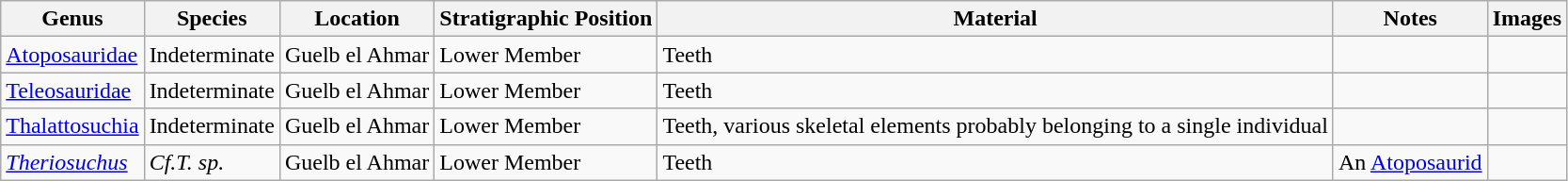<table class="wikitable" align="center">
<tr>
<th>Genus</th>
<th>Species</th>
<th>Location</th>
<th>Stratigraphic Position</th>
<th>Material</th>
<th>Notes</th>
<th>Images</th>
</tr>
<tr>
<td><a href='#'>Atoposauridae</a></td>
<td>Indeterminate</td>
<td>Guelb el Ahmar</td>
<td>Lower Member</td>
<td>Teeth</td>
<td></td>
<td></td>
</tr>
<tr>
<td><a href='#'>Teleosauridae</a></td>
<td>Indeterminate</td>
<td>Guelb el Ahmar</td>
<td>Lower Member</td>
<td>Teeth</td>
<td></td>
<td></td>
</tr>
<tr>
<td><a href='#'>Thalattosuchia</a></td>
<td>Indeterminate</td>
<td>Guelb el Ahmar</td>
<td>Lower Member</td>
<td>Teeth, various skeletal elements probably belonging to a single individual</td>
<td></td>
<td></td>
</tr>
<tr>
<td><em><a href='#'>Theriosuchus</a></em></td>
<td><em>Cf.T. sp.</em></td>
<td>Guelb el Ahmar</td>
<td>Lower Member</td>
<td>Teeth</td>
<td>An <a href='#'>Atoposaurid</a></td>
<td></td>
</tr>
</table>
